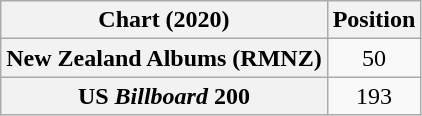<table class="wikitable sortable plainrowheaders" style="text-align:center">
<tr>
<th scope="col">Chart (2020)</th>
<th scope="col">Position</th>
</tr>
<tr>
<th scope="row">New Zealand Albums (RMNZ)</th>
<td>50</td>
</tr>
<tr>
<th scope="row">US <em>Billboard</em> 200</th>
<td>193</td>
</tr>
</table>
